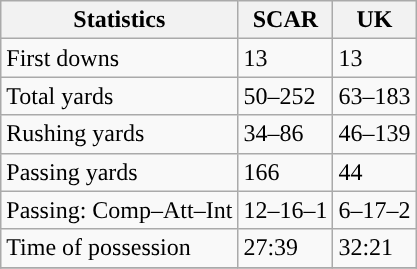<table class="wikitable" style="float: left;">
<tr>
<th>Statistics</th>
<th>SCAR</th>
<th>UK</th>
</tr>
<tr>
<td>First downs</td>
<td>13</td>
<td>13</td>
</tr>
<tr>
<td>Total yards</td>
<td>50–252</td>
<td>63–183</td>
</tr>
<tr>
<td>Rushing yards</td>
<td>34–86</td>
<td>46–139</td>
</tr>
<tr>
<td>Passing yards</td>
<td>166</td>
<td>44</td>
</tr>
<tr>
<td>Passing: Comp–Att–Int</td>
<td>12–16–1</td>
<td>6–17–2</td>
</tr>
<tr>
<td>Time of possession</td>
<td>27:39</td>
<td>32:21</td>
</tr>
<tr>
</tr>
</table>
